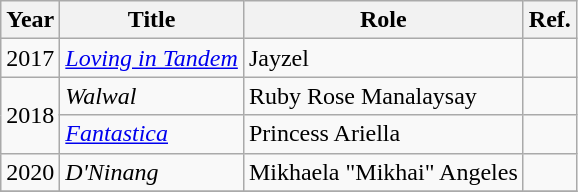<table class="wikitable sortable">
<tr>
<th>Year</th>
<th>Title</th>
<th>Role</th>
<th>Ref.</th>
</tr>
<tr>
<td>2017</td>
<td><em><a href='#'>Loving in Tandem</a></em></td>
<td>Jayzel</td>
<td></td>
</tr>
<tr>
<td rowspan=2>2018</td>
<td><em>Walwal</em></td>
<td>Ruby Rose Manalaysay</td>
<td></td>
</tr>
<tr>
<td><em><a href='#'>Fantastica</a></em></td>
<td>Princess Ariella</td>
<td></td>
</tr>
<tr>
<td>2020</td>
<td><em>D'Ninang</em></td>
<td>Mikhaela "Mikhai" Angeles</td>
<td></td>
</tr>
<tr>
</tr>
</table>
